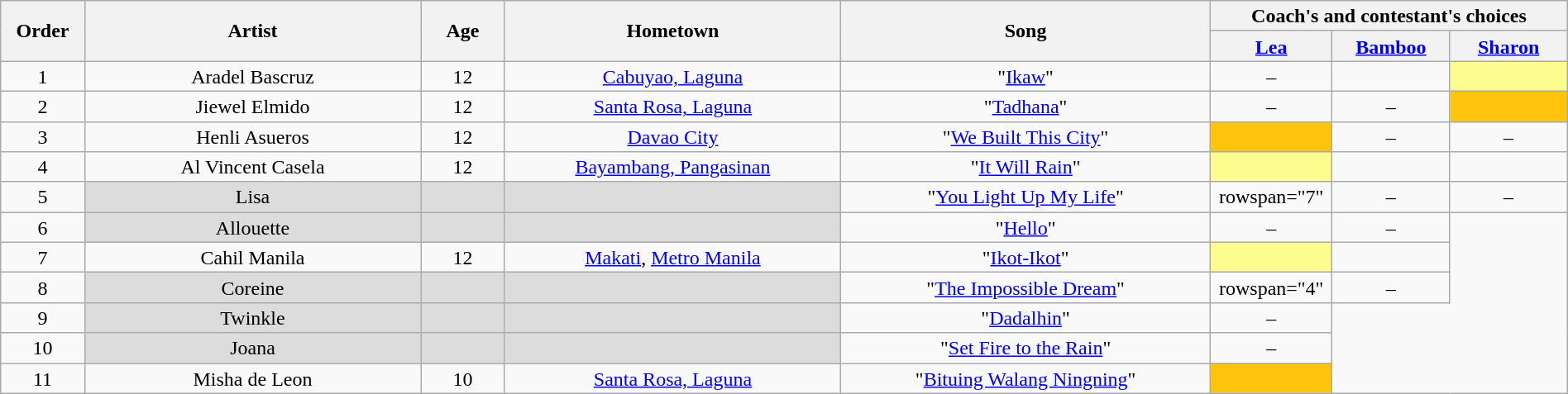<table class="wikitable" style="text-align:center; line-height:17px; width:100%;">
<tr>
<th scope="col" rowspan="2" width="05%">Order</th>
<th scope="col" rowspan="2" width="20%">Artist</th>
<th scope="col" rowspan="2" width="05%">Age</th>
<th scope="col" rowspan="2" width="20%">Hometown</th>
<th scope="col" rowspan="2" width="22%">Song</th>
<th scope="col" colspan="4" width="28%">Coach's and contestant's choices</th>
</tr>
<tr>
<th width="07%"><a href='#'>Lea</a></th>
<th width="07%"><a href='#'>Bamboo</a></th>
<th width="07%"><a href='#'>Sharon</a></th>
</tr>
<tr>
<td scope="row">1</td>
<td>Aradel Bascruz</td>
<td>12</td>
<td><a href='#'>Cabuyao, Laguna</a></td>
<td>"<a href='#'>Ikaw</a>"</td>
<td>–</td>
<td><strong></strong></td>
<td style="background:#fdfc8f;"><strong></strong></td>
</tr>
<tr>
<td scope="row">2</td>
<td>Jiewel Elmido</td>
<td>12</td>
<td><a href='#'>Santa Rosa, Laguna</a></td>
<td>"<a href='#'>Tadhana</a>"</td>
<td>–</td>
<td>–</td>
<td style="background:#ffc40c;"><strong></strong></td>
</tr>
<tr>
<td scope="row">3</td>
<td>Henli Asueros</td>
<td>12</td>
<td><a href='#'>Davao City</a></td>
<td>"<a href='#'>We Built This City</a>"</td>
<td style="background:#ffc40c;"><strong></strong></td>
<td>–</td>
<td>–</td>
</tr>
<tr>
<td scope="row">4</td>
<td>Al Vincent Casela</td>
<td>12</td>
<td><a href='#'>Bayambang, Pangasinan</a></td>
<td>"<a href='#'>It Will Rain</a>"</td>
<td style="background:#fdfc8f;"><strong></strong></td>
<td><strong></strong></td>
<td><strong></strong></td>
</tr>
<tr>
<td scope="row">5</td>
<td style="background:#DCDCDC;">Lisa</td>
<td style="background:#DCDCDC;"></td>
<td style="background:#DCDCDC;"></td>
<td>"<a href='#'>You Light Up My Life</a>"</td>
<td>rowspan="7" </td>
<td>–</td>
<td>–</td>
</tr>
<tr>
<td scope="row">6</td>
<td style="background:#DCDCDC;">Allouette</td>
<td style="background:#DCDCDC;"></td>
<td style="background:#DCDCDC;"></td>
<td>"<a href='#'>Hello</a>"</td>
<td>–</td>
<td>–</td>
</tr>
<tr>
<td scope="row">7</td>
<td>Cahil Manila</td>
<td>12</td>
<td><a href='#'>Makati</a>, <a href='#'>Metro Manila</a></td>
<td>"<a href='#'>Ikot-Ikot</a>"</td>
<td style="background:#fdfc8f;"><strong></strong></td>
<td><strong></strong></td>
</tr>
<tr>
<td scope="row">8</td>
<td style="background:#DCDCDC;">Coreine</td>
<td style="background:#DCDCDC;"></td>
<td style="background:#DCDCDC;"></td>
<td>"<a href='#'>The Impossible Dream</a>"</td>
<td>rowspan="4" </td>
<td>–</td>
</tr>
<tr>
<td scope="row">9</td>
<td style="background:#DCDCDC;">Twinkle</td>
<td style="background:#DCDCDC;"></td>
<td style="background:#DCDCDC;"></td>
<td>"<a href='#'>Dadalhin</a>"</td>
<td>–</td>
</tr>
<tr>
<td scope="row">10</td>
<td style="background:#DCDCDC;">Joana</td>
<td style="background:#DCDCDC;"></td>
<td style="background:#DCDCDC;"></td>
<td>"<a href='#'>Set Fire to the Rain</a>"</td>
<td>–</td>
</tr>
<tr>
<td scope="row">11</td>
<td>Misha de Leon</td>
<td>10</td>
<td><a href='#'>Santa Rosa, Laguna</a></td>
<td>"<a href='#'>Bituing Walang Ningning</a>"</td>
<td style="background:#ffc40c;"><strong></strong></td>
</tr>
</table>
